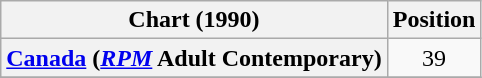<table class="wikitable sortable plainrowheaders">
<tr>
<th align="left">Chart (1990)</th>
<th align="left">Position</th>
</tr>
<tr>
<th scope="row"><a href='#'>Canada</a> (<em><a href='#'>RPM</a></em> Adult Contemporary)</th>
<td align="center">39</td>
</tr>
<tr>
</tr>
</table>
